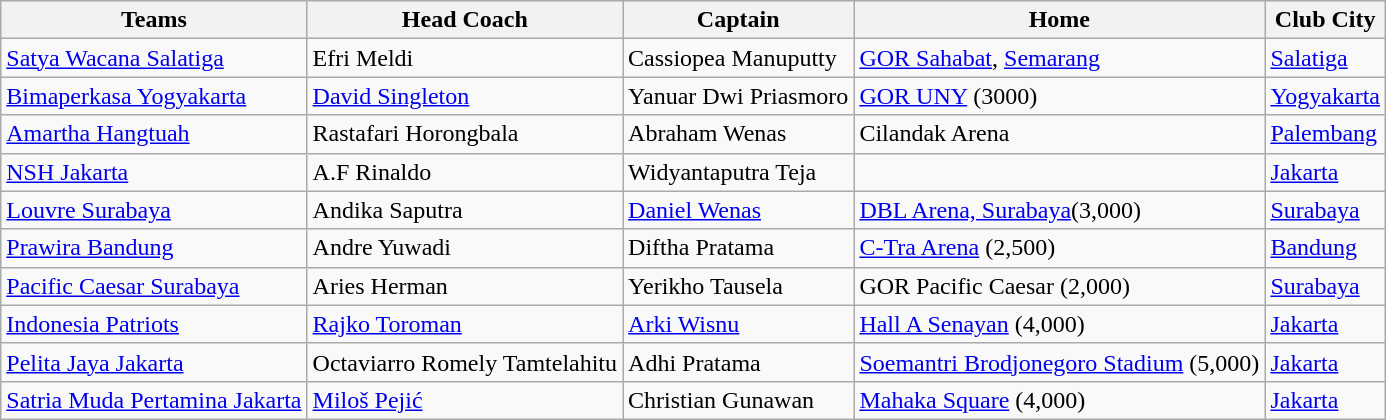<table class="wikitable">
<tr>
<th>Teams</th>
<th>Head Coach</th>
<th>Captain</th>
<th>Home</th>
<th>Club City</th>
</tr>
<tr>
<td><a href='#'>Satya Wacana Salatiga</a></td>
<td> Efri Meldi</td>
<td> Cassiopea Manuputty</td>
<td><a href='#'>GOR Sahabat</a>, <a href='#'>Semarang</a></td>
<td><a href='#'>Salatiga</a></td>
</tr>
<tr>
<td><a href='#'>Bimaperkasa Yogyakarta</a></td>
<td> <a href='#'>David Singleton</a></td>
<td> Yanuar Dwi Priasmoro</td>
<td><a href='#'>GOR UNY</a> (3000)</td>
<td><a href='#'>Yogyakarta</a></td>
</tr>
<tr>
<td><a href='#'>Amartha Hangtuah</a></td>
<td> Rastafari Horongbala</td>
<td> Abraham Wenas</td>
<td>Cilandak Arena</td>
<td><a href='#'>Palembang</a></td>
</tr>
<tr>
<td><a href='#'>NSH Jakarta</a></td>
<td> A.F Rinaldo</td>
<td> Widyantaputra Teja</td>
<td></td>
<td><a href='#'>Jakarta</a></td>
</tr>
<tr>
<td><a href='#'>Louvre Surabaya</a></td>
<td> Andika Saputra</td>
<td> <a href='#'>Daniel Wenas</a></td>
<td><a href='#'>DBL Arena, Surabaya</a>(3,000)</td>
<td><a href='#'>Surabaya</a></td>
</tr>
<tr>
<td><a href='#'>Prawira Bandung</a></td>
<td> Andre Yuwadi</td>
<td> Diftha Pratama</td>
<td><a href='#'>C-Tra Arena</a> (2,500)</td>
<td><a href='#'>Bandung</a></td>
</tr>
<tr>
<td><a href='#'>Pacific Caesar Surabaya</a></td>
<td> Aries Herman</td>
<td> Yerikho Tausela</td>
<td>GOR Pacific Caesar (2,000)</td>
<td><a href='#'>Surabaya</a></td>
</tr>
<tr>
<td><a href='#'>Indonesia Patriots</a></td>
<td> <a href='#'>Rajko Toroman</a></td>
<td> <a href='#'>Arki Wisnu</a></td>
<td><a href='#'>Hall A Senayan</a> (4,000)</td>
<td><a href='#'>Jakarta</a></td>
</tr>
<tr>
<td><a href='#'>Pelita Jaya Jakarta</a></td>
<td> Octaviarro Romely Tamtelahitu</td>
<td> Adhi Pratama</td>
<td><a href='#'>Soemantri Brodjonegoro Stadium</a> (5,000)</td>
<td><a href='#'>Jakarta</a></td>
</tr>
<tr>
<td><a href='#'>Satria Muda Pertamina Jakarta</a></td>
<td> <a href='#'>Miloš Pejić</a></td>
<td> Christian Gunawan</td>
<td><a href='#'>Mahaka Square</a> (4,000)</td>
<td><a href='#'>Jakarta</a></td>
</tr>
</table>
